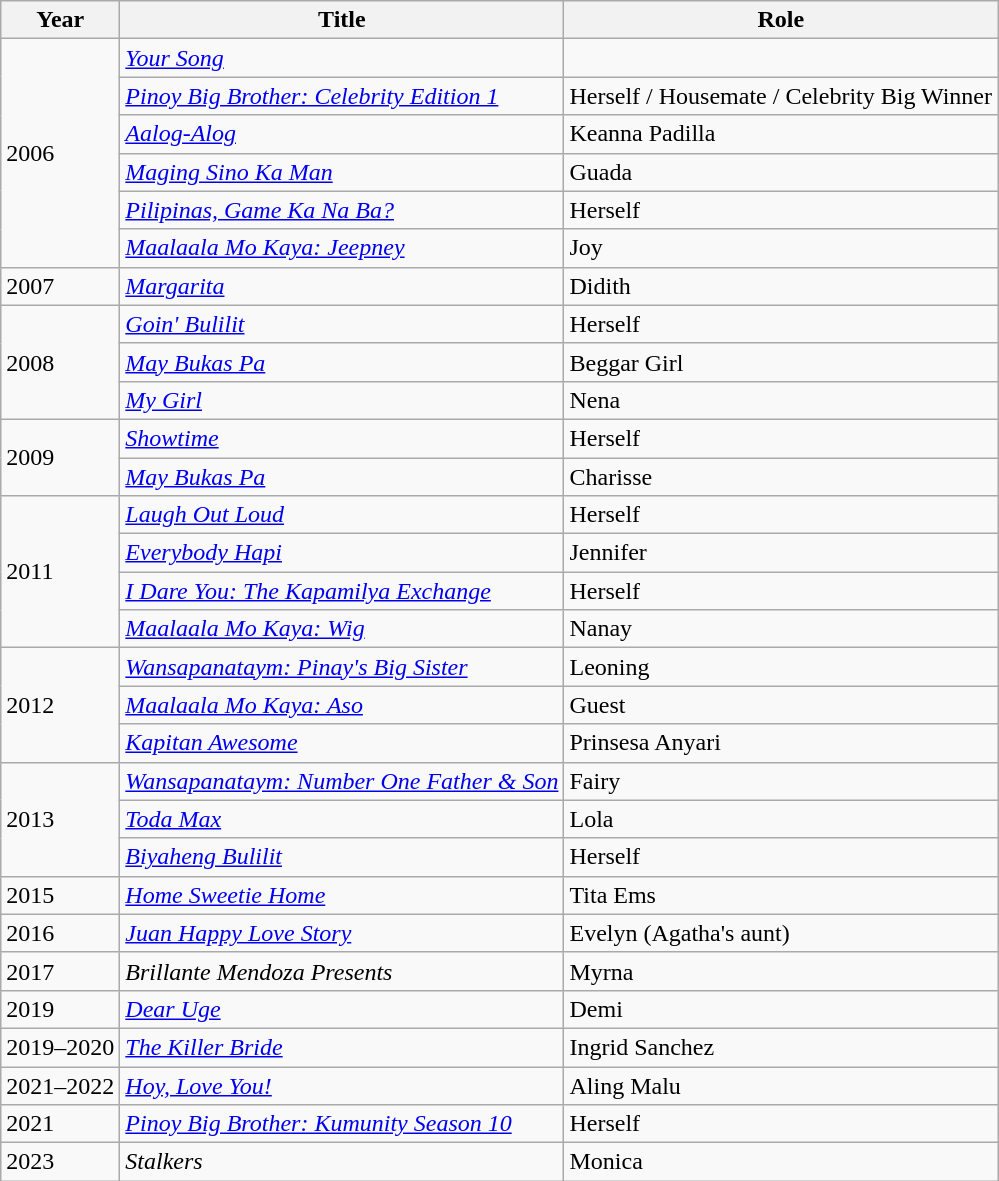<table class="wikitable sortable">
<tr>
<th>Year</th>
<th>Title</th>
<th>Role</th>
</tr>
<tr>
<td rowspan="6">2006</td>
<td><em><a href='#'>Your Song</a></em></td>
<td></td>
</tr>
<tr>
<td><em><a href='#'>Pinoy Big Brother: Celebrity Edition 1</a></em></td>
<td>Herself / Housemate / Celebrity Big Winner</td>
</tr>
<tr>
<td><em><a href='#'>Aalog-Alog</a></em></td>
<td>Keanna Padilla</td>
</tr>
<tr>
<td><em><a href='#'>Maging Sino Ka Man</a></em></td>
<td>Guada</td>
</tr>
<tr>
<td><em><a href='#'>Pilipinas, Game Ka Na Ba?</a></em></td>
<td>Herself</td>
</tr>
<tr>
<td><a href='#'><em>Maalaala Mo Kaya: Jeepney</em></a></td>
<td>Joy</td>
</tr>
<tr>
<td>2007</td>
<td><em><a href='#'>Margarita</a></em></td>
<td>Didith</td>
</tr>
<tr>
<td rowspan="3">2008</td>
<td><em><a href='#'>Goin' Bulilit</a></em></td>
<td>Herself</td>
</tr>
<tr>
<td><em><a href='#'>May Bukas Pa</a></em></td>
<td>Beggar Girl</td>
</tr>
<tr>
<td><em><a href='#'>My Girl</a></em></td>
<td>Nena</td>
</tr>
<tr>
<td rowspan="2">2009</td>
<td><em><a href='#'>Showtime</a></em></td>
<td>Herself</td>
</tr>
<tr>
<td><em><a href='#'>May Bukas Pa</a></em></td>
<td>Charisse</td>
</tr>
<tr>
<td rowspan="4">2011</td>
<td><em><a href='#'>Laugh Out Loud</a></em></td>
<td>Herself</td>
</tr>
<tr>
<td><em><a href='#'>Everybody Hapi</a></em></td>
<td>Jennifer</td>
</tr>
<tr>
<td><em><a href='#'>I Dare You: The Kapamilya Exchange</a></em></td>
<td>Herself</td>
</tr>
<tr>
<td><a href='#'><em>Maalaala Mo Kaya: Wig</em></a></td>
<td>Nanay</td>
</tr>
<tr>
<td rowspan="3">2012</td>
<td><a href='#'><em>Wansapanataym: Pinay's Big Sister</em></a></td>
<td>Leoning</td>
</tr>
<tr>
<td><a href='#'><em>Maalaala Mo Kaya: Aso</em></a></td>
<td>Guest</td>
</tr>
<tr>
<td><em><a href='#'>Kapitan Awesome</a></em></td>
<td>Prinsesa Anyari</td>
</tr>
<tr>
<td rowspan="3">2013</td>
<td><a href='#'><em>Wansapanataym: Number One Father & Son</em></a></td>
<td>Fairy</td>
</tr>
<tr>
<td><em><a href='#'>Toda Max</a></em></td>
<td>Lola</td>
</tr>
<tr>
<td><em><a href='#'>Biyaheng Bulilit</a></em></td>
<td>Herself</td>
</tr>
<tr>
<td>2015</td>
<td><em><a href='#'>Home Sweetie Home</a></em></td>
<td>Tita Ems</td>
</tr>
<tr>
<td>2016</td>
<td><em><a href='#'>Juan Happy Love Story</a></em></td>
<td>Evelyn (Agatha's aunt)</td>
</tr>
<tr>
<td>2017</td>
<td><em>Brillante Mendoza Presents</em></td>
<td>Myrna</td>
</tr>
<tr>
<td>2019</td>
<td><em><a href='#'>Dear Uge</a></em></td>
<td>Demi</td>
</tr>
<tr>
<td>2019–2020</td>
<td><em><a href='#'>The Killer Bride</a></em></td>
<td>Ingrid Sanchez</td>
</tr>
<tr>
<td>2021–2022</td>
<td><em><a href='#'>Hoy, Love You!</a></em></td>
<td>Aling Malu</td>
</tr>
<tr>
<td>2021</td>
<td><em><a href='#'>Pinoy Big Brother: Kumunity Season 10</a></em></td>
<td>Herself</td>
</tr>
<tr>
<td>2023</td>
<td><em>Stalkers</em></td>
<td>Monica</td>
</tr>
</table>
